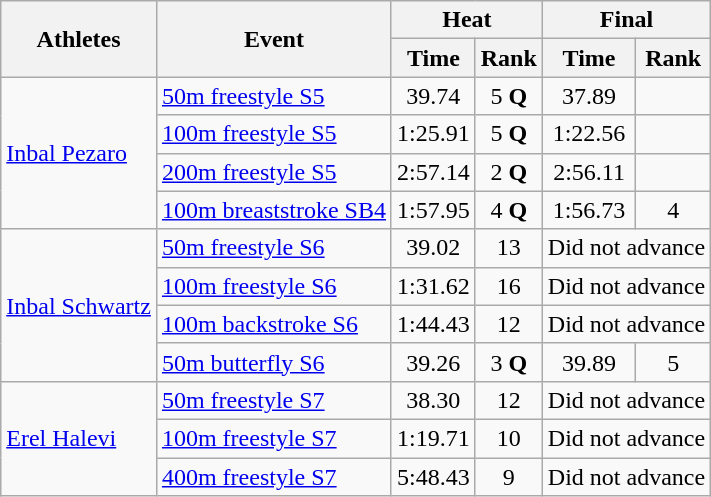<table class=wikitable>
<tr>
<th rowspan="2">Athletes</th>
<th rowspan="2">Event</th>
<th colspan="2">Heat</th>
<th colspan="2">Final</th>
</tr>
<tr>
<th>Time</th>
<th>Rank</th>
<th>Time</th>
<th>Rank</th>
</tr>
<tr align=center>
<td align=left rowspan=4><a href='#'>Inbal Pezaro</a></td>
<td align=left><a href='#'>50m freestyle S5</a></td>
<td>39.74</td>
<td>5 <strong>Q</strong></td>
<td>37.89</td>
<td></td>
</tr>
<tr align=center>
<td align=left><a href='#'>100m freestyle S5</a></td>
<td>1:25.91</td>
<td>5 <strong>Q</strong></td>
<td>1:22.56</td>
<td></td>
</tr>
<tr align=center>
<td align=left><a href='#'>200m freestyle S5</a></td>
<td>2:57.14</td>
<td>2 <strong>Q</strong></td>
<td>2:56.11</td>
<td></td>
</tr>
<tr align=center>
<td align=left><a href='#'>100m breaststroke SB4</a></td>
<td>1:57.95</td>
<td>4 <strong>Q</strong></td>
<td>1:56.73</td>
<td>4</td>
</tr>
<tr align=center>
<td align=left rowspan=4><a href='#'>Inbal Schwartz</a></td>
<td align=left><a href='#'>50m freestyle S6</a></td>
<td>39.02</td>
<td>13</td>
<td colspan=2 align=center>Did not advance</td>
</tr>
<tr align=center>
<td align=left><a href='#'>100m freestyle S6</a></td>
<td>1:31.62</td>
<td>16</td>
<td colspan=2 align=center>Did not advance</td>
</tr>
<tr align=center>
<td align=left><a href='#'>100m backstroke S6</a></td>
<td>1:44.43</td>
<td>12</td>
<td colspan=2 align=center>Did not advance</td>
</tr>
<tr align=center>
<td align=left><a href='#'>50m butterfly S6</a></td>
<td>39.26</td>
<td>3 <strong>Q</strong></td>
<td>39.89</td>
<td>5</td>
</tr>
<tr align=center>
<td align=left rowspan=3><a href='#'>Erel Halevi</a></td>
<td align=left><a href='#'>50m freestyle S7</a></td>
<td>38.30</td>
<td>12</td>
<td colspan=2 align=center>Did not advance</td>
</tr>
<tr align=center>
<td align=left><a href='#'>100m freestyle S7</a></td>
<td>1:19.71</td>
<td>10</td>
<td colspan=2 align=center>Did not advance</td>
</tr>
<tr align=center>
<td align=left><a href='#'>400m freestyle S7</a></td>
<td>5:48.43</td>
<td>9</td>
<td colspan=2 align=center>Did not advance</td>
</tr>
</table>
